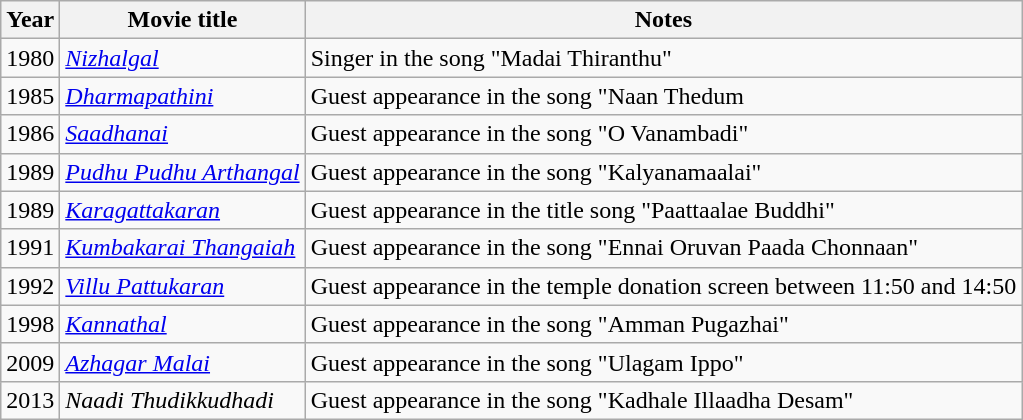<table class="wikitable sortable">
<tr>
<th>Year</th>
<th>Movie title</th>
<th>Notes</th>
</tr>
<tr>
<td>1980</td>
<td><em><a href='#'>Nizhalgal</a></em></td>
<td>Singer in the song "Madai Thiranthu"</td>
</tr>
<tr>
<td>1985</td>
<td><em><a href='#'>Dharmapathini</a></em></td>
<td>Guest appearance in the song "Naan Thedum</td>
</tr>
<tr>
<td>1986</td>
<td><em><a href='#'>Saadhanai</a></em></td>
<td>Guest appearance in the song "O Vanambadi"</td>
</tr>
<tr>
<td>1989</td>
<td><em><a href='#'>Pudhu Pudhu Arthangal</a></em></td>
<td>Guest appearance in the song "Kalyanamaalai"</td>
</tr>
<tr>
<td>1989</td>
<td><em><a href='#'>Karagattakaran</a></em></td>
<td>Guest appearance in the title song "Paattaalae Buddhi"</td>
</tr>
<tr>
<td>1991</td>
<td><em><a href='#'>Kumbakarai Thangaiah</a></em></td>
<td>Guest appearance in the song "Ennai Oruvan Paada Chonnaan"</td>
</tr>
<tr>
<td>1992</td>
<td><em><a href='#'>Villu Pattukaran</a></em></td>
<td>Guest appearance in the temple donation screen between 11:50 and 14:50</td>
</tr>
<tr>
<td>1998</td>
<td><em><a href='#'>Kannathal</a></em></td>
<td>Guest appearance in the song "Amman Pugazhai"</td>
</tr>
<tr>
<td>2009</td>
<td><em><a href='#'>Azhagar Malai</a></em></td>
<td>Guest appearance in the song "Ulagam Ippo"</td>
</tr>
<tr>
<td>2013</td>
<td><em>Naadi Thudikkudhadi</em></td>
<td>Guest appearance in the song "Kadhale Illaadha Desam"</td>
</tr>
</table>
